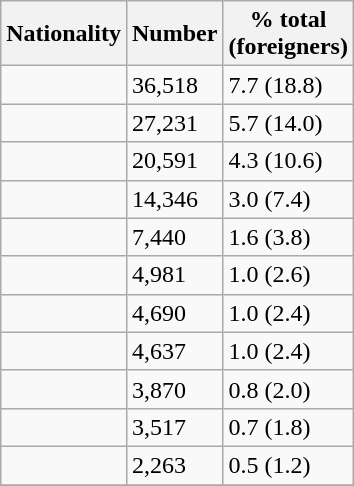<table class="wikitable floatright">
<tr>
<th>Nationality</th>
<th>Number</th>
<th>% total<br>(foreigners)</th>
</tr>
<tr>
<td></td>
<td>36,518</td>
<td>7.7 (18.8)</td>
</tr>
<tr>
<td></td>
<td>27,231</td>
<td>5.7 (14.0)</td>
</tr>
<tr>
<td></td>
<td>20,591</td>
<td>4.3 (10.6)</td>
</tr>
<tr>
<td></td>
<td>14,346</td>
<td>3.0 (7.4)</td>
</tr>
<tr>
<td></td>
<td>7,440</td>
<td>1.6 (3.8)</td>
</tr>
<tr>
<td></td>
<td>4,981</td>
<td>1.0 (2.6)</td>
</tr>
<tr>
<td></td>
<td>4,690</td>
<td>1.0 (2.4)</td>
</tr>
<tr>
<td></td>
<td>4,637</td>
<td>1.0 (2.4)</td>
</tr>
<tr>
<td></td>
<td>3,870</td>
<td>0.8 (2.0)</td>
</tr>
<tr>
<td></td>
<td>3,517</td>
<td>0.7 (1.8)</td>
</tr>
<tr>
<td></td>
<td>2,263</td>
<td>0.5 (1.2)</td>
</tr>
<tr>
</tr>
</table>
